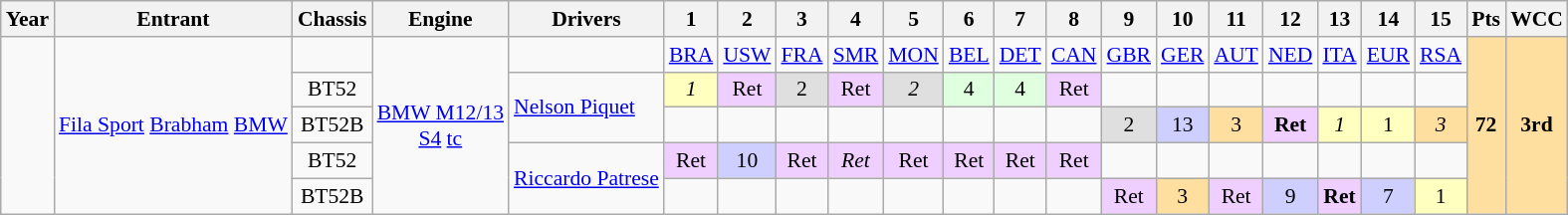<table class="wikitable" style="text-align:center; font-size:90%">
<tr>
<th>Year</th>
<th>Entrant</th>
<th>Chassis</th>
<th>Engine</th>
<th>Drivers</th>
<th>1</th>
<th>2</th>
<th>3</th>
<th>4</th>
<th>5</th>
<th>6</th>
<th>7</th>
<th>8</th>
<th>9</th>
<th>10</th>
<th>11</th>
<th>12</th>
<th>13</th>
<th>14</th>
<th>15</th>
<th>Pts</th>
<th>WCC</th>
</tr>
<tr>
<td rowspan="5"></td>
<td rowspan="5"><a href='#'>Fila Sport</a> <a href='#'>Brabham</a> <a href='#'>BMW</a></td>
<td></td>
<td rowspan="5"><a href='#'>BMW M12/13</a><br><a href='#'>S4</a> <a href='#'>tc</a></td>
<td></td>
<td><a href='#'>BRA</a></td>
<td><a href='#'>USW</a></td>
<td><a href='#'>FRA</a></td>
<td><a href='#'>SMR</a></td>
<td><a href='#'>MON</a></td>
<td><a href='#'>BEL</a></td>
<td><a href='#'>DET</a></td>
<td><a href='#'>CAN</a></td>
<td><a href='#'>GBR</a></td>
<td><a href='#'>GER</a></td>
<td><a href='#'>AUT</a></td>
<td><a href='#'>NED</a></td>
<td><a href='#'>ITA</a></td>
<td><a href='#'>EUR</a></td>
<td><a href='#'>RSA</a></td>
<td rowspan="5" style="background:#ffdf9f;"><strong>72</strong></td>
<td rowspan="5" style="background:#ffdf9f;"><strong>3rd</strong></td>
</tr>
<tr>
<td>BT52</td>
<td align="left" rowspan="2"><a href='#'>Nelson Piquet</a></td>
<td style="background:#ffffbf;"><em>1</em></td>
<td style="background:#efcfff;">Ret</td>
<td style="background:#dfdfdf;">2</td>
<td style="background:#efcfff;">Ret</td>
<td style="background:#dfdfdf;"><em>2</em></td>
<td style="background:#dfffdf;">4</td>
<td style="background:#dfffdf;">4</td>
<td style="background:#efcfff;">Ret</td>
<td></td>
<td></td>
<td></td>
<td></td>
<td></td>
<td></td>
<td></td>
</tr>
<tr>
<td>BT52B</td>
<td></td>
<td></td>
<td></td>
<td></td>
<td></td>
<td></td>
<td></td>
<td></td>
<td style="background:#dfdfdf;">2</td>
<td style="background:#cfcfff;">13</td>
<td style="background:#ffdf9f;">3</td>
<td style="background:#efcfff;"><strong>Ret</strong></td>
<td style="background:#ffffbf;"><em>1</em></td>
<td style="background:#ffffbf;">1</td>
<td style="background:#ffdf9f;"><em>3</em></td>
</tr>
<tr>
<td>BT52</td>
<td align="left" rowspan="2"><a href='#'>Riccardo Patrese</a></td>
<td style="background:#efcfff;">Ret</td>
<td style="background:#cfcfff;">10</td>
<td style="background:#efcfff;">Ret</td>
<td style="background:#efcfff;"><em>Ret</em></td>
<td style="background:#efcfff;">Ret</td>
<td style="background:#efcfff;">Ret</td>
<td style="background:#efcfff;">Ret</td>
<td style="background:#efcfff;">Ret</td>
<td></td>
<td></td>
<td></td>
<td></td>
<td></td>
<td></td>
<td></td>
</tr>
<tr>
<td>BT52B</td>
<td></td>
<td></td>
<td></td>
<td></td>
<td></td>
<td></td>
<td></td>
<td></td>
<td style="background:#efcfff;">Ret</td>
<td style="background:#ffdf9f;">3</td>
<td style="background:#efcfff;">Ret</td>
<td style="background:#cfcfff;">9</td>
<td style="background:#efcfff;"><strong>Ret</strong></td>
<td style="background:#cfcfff;">7</td>
<td style="background:#ffffbf;">1</td>
</tr>
</table>
